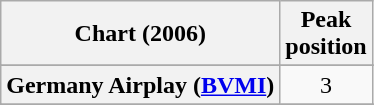<table class="wikitable sortable plainrowheaders" style="text-align:center;">
<tr>
<th align="center">Chart (2006)</th>
<th align="center">Peak<br>position</th>
</tr>
<tr>
</tr>
<tr>
</tr>
<tr>
<th scope="row">Germany Airplay (<a href='#'>BVMI</a>)</th>
<td>3</td>
</tr>
<tr>
</tr>
<tr>
</tr>
</table>
